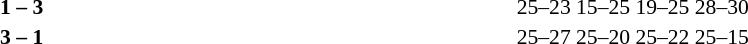<table width=100% cellspacing=1>
<tr>
<th width=20%></th>
<th width=12%></th>
<th width=20%></th>
<th width=33%></th>
<td></td>
</tr>
<tr style=font-size:90%>
<td align=right></td>
<td align=center><strong>1 – 3</strong></td>
<td><strong></strong></td>
<td>25–23 15–25 19–25 28–30</td>
<td></td>
</tr>
<tr style=font-size:90%>
<td align=right><strong></strong></td>
<td align=center><strong>3 – 1</strong></td>
<td></td>
<td>25–27 25–20 25–22 25–15</td>
</tr>
</table>
